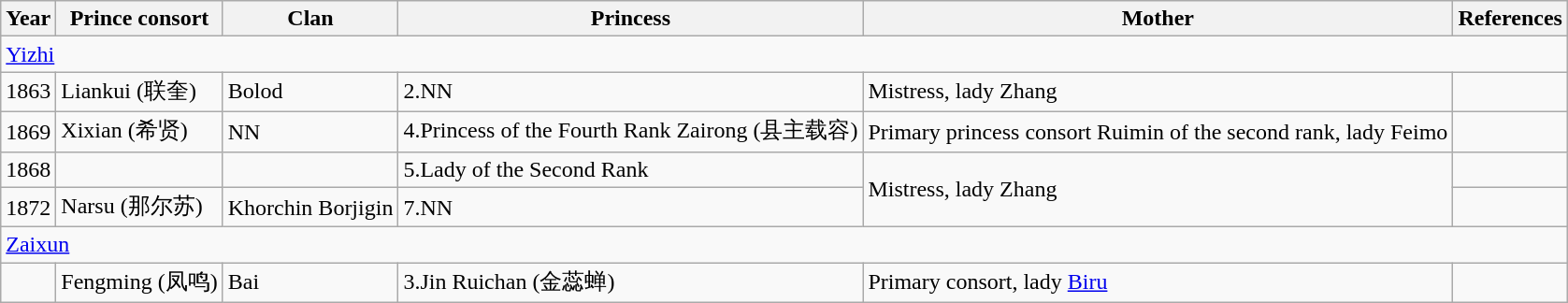<table class="wikitable">
<tr>
<th>Year</th>
<th>Prince consort</th>
<th>Clan</th>
<th>Princess</th>
<th>Mother</th>
<th>References</th>
</tr>
<tr>
<td colspan="6"><a href='#'>Yizhi</a></td>
</tr>
<tr>
<td>1863</td>
<td>Liankui (联奎)</td>
<td>Bolod</td>
<td>2.NN</td>
<td>Mistress, lady Zhang</td>
<td></td>
</tr>
<tr>
<td>1869</td>
<td>Xixian (希贤)</td>
<td>NN</td>
<td>4.Princess of the Fourth Rank Zairong (县主载容)</td>
<td>Primary princess consort Ruimin of the second rank, lady Feimo</td>
<td></td>
</tr>
<tr>
<td>1868</td>
<td></td>
<td></td>
<td>5.Lady of the Second Rank</td>
<td rowspan="2">Mistress, lady Zhang</td>
<td></td>
</tr>
<tr>
<td>1872</td>
<td>Narsu (那尔苏)</td>
<td>Khorchin Borjigin</td>
<td>7.NN</td>
<td></td>
</tr>
<tr>
<td colspan="6"><a href='#'>Zaixun</a></td>
</tr>
<tr>
<td></td>
<td>Fengming (凤鸣)</td>
<td>Bai</td>
<td>3.Jin Ruichan (金蕊蝉)</td>
<td>Primary consort, lady <a href='#'>Biru</a></td>
<td></td>
</tr>
</table>
